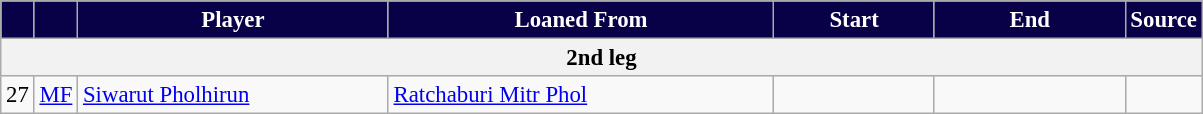<table class="wikitable plainrowheaders sortable" style="font-size:95%">
<tr>
<th style="background:#090148; color:white; text-align:center;"></th>
<th style="background:#090148; color:white; text-align:center;"></th>
<th scope=col style="width:200px;background:#090148; color:white; text-align:center;"><strong>Player</strong></th>
<th scope=col style="width:250px;background:#090148; color:white; text-align:center;"><strong>Loaned From</strong></th>
<th scope=col style="width:100px;background:#090148; color:white; text-align:center;"><strong>Start</strong></th>
<th scope=col style="width:120px;background:#090148; color:white; text-align:center;"><strong>End</strong></th>
<th style="background:#090148; color:white; text-align:center;"><strong>Source</strong></th>
</tr>
<tr>
<th colspan=7>2nd leg</th>
</tr>
<tr>
<td align=center>27</td>
<td align=center><a href='#'>MF</a></td>
<td> <a href='#'>Siwarut Pholhirun</a></td>
<td> <a href='#'>Ratchaburi Mitr Phol</a></td>
<td align=center></td>
<td align=center></td>
<td align=center></td>
</tr>
</table>
